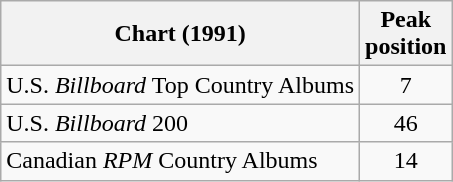<table class="wikitable">
<tr>
<th>Chart (1991)</th>
<th>Peak<br>position</th>
</tr>
<tr>
<td>U.S. <em>Billboard</em> Top Country Albums</td>
<td align="center">7</td>
</tr>
<tr>
<td>U.S. <em>Billboard</em> 200</td>
<td align="center">46</td>
</tr>
<tr>
<td>Canadian <em>RPM</em> Country Albums</td>
<td align="center">14</td>
</tr>
</table>
